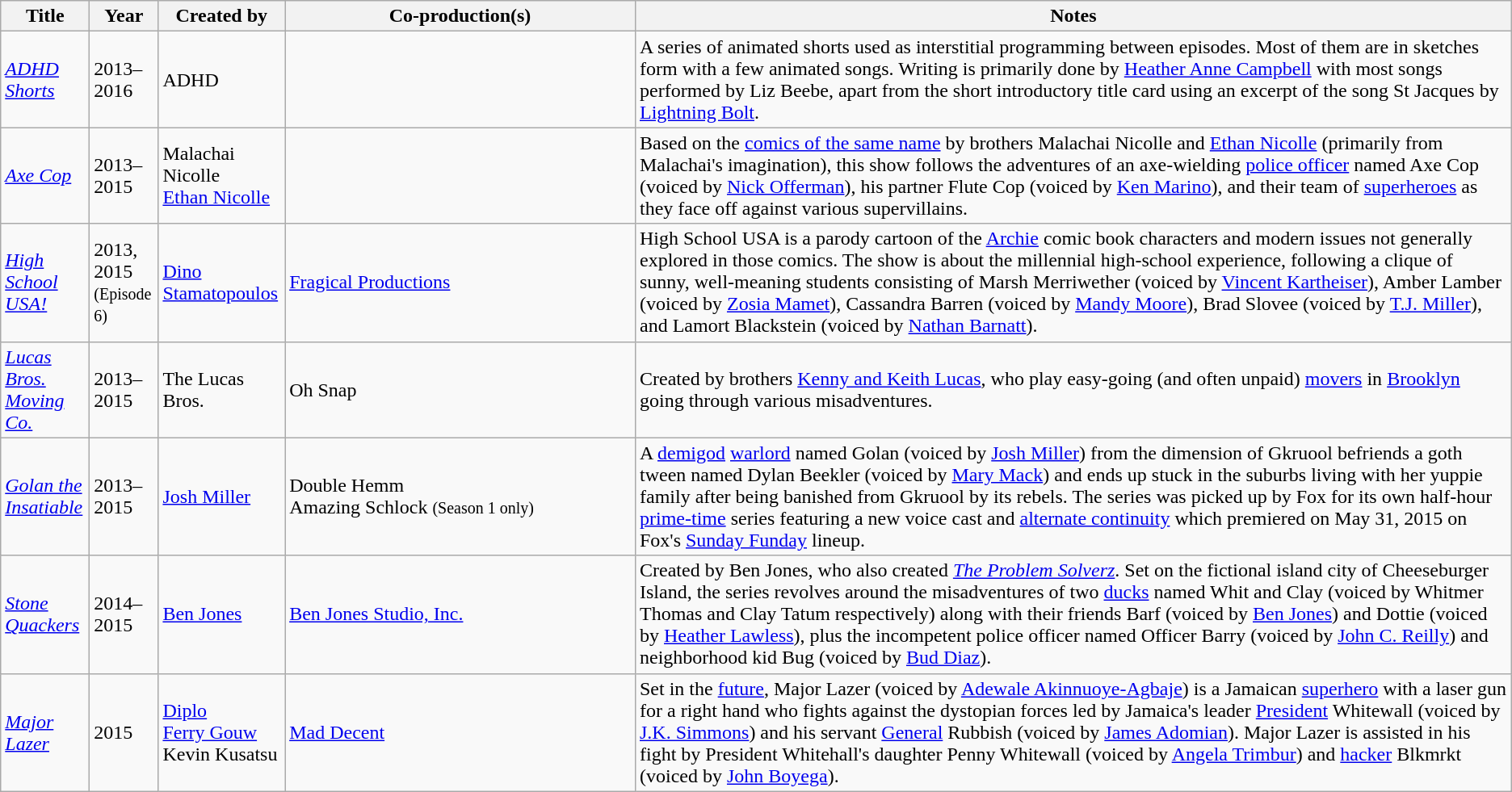<table class="wikitable sortable" style="width: auto style="width:100%; table-layout: fixed">
<tr>
<th style="width:1%;">Title</th>
<th style="width:1%;">Year</th>
<th style="width:1%;">Created by</th>
<th style="width:20%;">Co-production(s)</th>
<th style="width:50%;">Notes</th>
</tr>
<tr>
<td><em><a href='#'>ADHD Shorts</a></em></td>
<td>2013–2016</td>
<td>ADHD</td>
<td></td>
<td>A series of animated shorts used as interstitial programming between episodes. Most of them are in sketches form with a few animated songs. Writing is primarily done by <a href='#'>Heather Anne Campbell</a> with most songs performed by Liz Beebe, apart from the short introductory title card using an excerpt of the song St Jacques by <a href='#'>Lightning Bolt</a>.</td>
</tr>
<tr>
<td><em><a href='#'>Axe Cop</a></em></td>
<td>2013–2015</td>
<td>Malachai Nicolle<br><a href='#'>Ethan Nicolle</a></td>
<td></td>
<td>Based on the <a href='#'>comics of the same name</a> by brothers Malachai Nicolle and <a href='#'>Ethan Nicolle</a> (primarily from Malachai's imagination), this show follows the adventures of an axe-wielding <a href='#'>police officer</a> named Axe Cop (voiced by <a href='#'>Nick Offerman</a>), his partner Flute Cop (voiced by <a href='#'>Ken Marino</a>), and their team of <a href='#'>superheroes</a> as they face off against various supervillains.</td>
</tr>
<tr>
<td><em><a href='#'>High School USA!</a></em></td>
<td>2013, 2015 <small>(Episode 6)</small></td>
<td><a href='#'>Dino Stamatopoulos</a></td>
<td><a href='#'>Fragical Productions</a></td>
<td>High School USA is a parody cartoon of the <a href='#'>Archie</a> comic book characters and modern issues not generally explored in those comics. The show is about the millennial high-school experience, following a clique of sunny, well-meaning students consisting of Marsh Merriwether (voiced by <a href='#'>Vincent Kartheiser</a>), Amber Lamber (voiced by <a href='#'>Zosia Mamet</a>), Cassandra Barren (voiced by <a href='#'>Mandy Moore</a>), Brad Slovee (voiced by <a href='#'>T.J. Miller</a>), and Lamort Blackstein (voiced by <a href='#'>Nathan Barnatt</a>).</td>
</tr>
<tr>
<td><em><a href='#'>Lucas Bros. Moving Co.</a></em></td>
<td>2013–2015</td>
<td>The Lucas Bros.</td>
<td>Oh Snap</td>
<td>Created by brothers <a href='#'>Kenny and Keith Lucas</a>, who play easy-going (and often unpaid) <a href='#'>movers</a> in <a href='#'>Brooklyn</a> going through various misadventures.</td>
</tr>
<tr>
<td><em><a href='#'>Golan the Insatiable</a></em></td>
<td>2013–2015</td>
<td><a href='#'>Josh Miller</a></td>
<td>Double Hemm<br>Amazing Schlock <small>(Season 1 only)</small></td>
<td>A <a href='#'>demigod</a> <a href='#'>warlord</a> named Golan (voiced by <a href='#'>Josh Miller</a>) from the dimension of Gkruool befriends a goth tween named Dylan Beekler (voiced by <a href='#'>Mary Mack</a>) and ends up stuck in the suburbs living with her yuppie family after being banished from Gkruool by its rebels. The series was picked up by Fox for its own half-hour <a href='#'>prime-time</a> series featuring a new voice cast and <a href='#'>alternate continuity</a> which premiered on May 31, 2015 on Fox's <a href='#'>Sunday Funday</a> lineup.</td>
</tr>
<tr>
<td><em><a href='#'>Stone Quackers</a></em></td>
<td>2014–2015</td>
<td><a href='#'>Ben Jones</a></td>
<td><a href='#'>Ben Jones Studio, Inc.</a></td>
<td>Created by Ben Jones, who also created <em><a href='#'>The Problem Solverz</a></em>. Set on the fictional island city of Cheeseburger Island, the series revolves around the misadventures of two <a href='#'>ducks</a> named Whit and Clay (voiced by Whitmer Thomas and Clay Tatum respectively) along with their friends Barf (voiced by <a href='#'>Ben Jones</a>) and Dottie (voiced by <a href='#'>Heather Lawless</a>), plus the incompetent police officer named Officer Barry (voiced by <a href='#'>John C. Reilly</a>) and neighborhood kid Bug (voiced by <a href='#'>Bud Diaz</a>).</td>
</tr>
<tr>
<td><em><a href='#'>Major Lazer</a></em></td>
<td>2015</td>
<td><a href='#'>Diplo</a><br><a href='#'>Ferry Gouw</a><br>Kevin Kusatsu</td>
<td><a href='#'>Mad Decent</a></td>
<td>Set in the <a href='#'>future</a>, Major Lazer (voiced by <a href='#'>Adewale Akinnuoye-Agbaje</a>) is a Jamaican <a href='#'>superhero</a> with a laser gun for a right hand who fights against the dystopian forces led by Jamaica's leader <a href='#'>President</a> Whitewall (voiced by <a href='#'>J.K. Simmons</a>) and his servant <a href='#'>General</a> Rubbish (voiced by <a href='#'>James Adomian</a>). Major Lazer is assisted in his fight by President Whitehall's daughter Penny Whitewall (voiced by <a href='#'>Angela Trimbur</a>) and <a href='#'>hacker</a> Blkmrkt (voiced by <a href='#'>John Boyega</a>).</td>
</tr>
</table>
